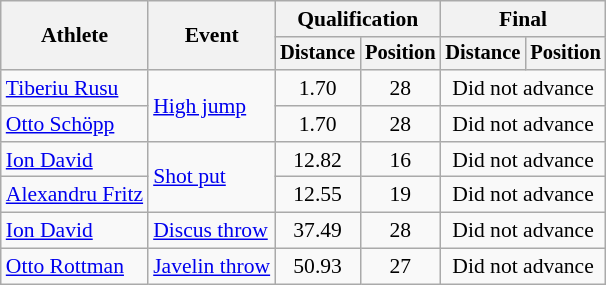<table class=wikitable style="font-size:90%">
<tr>
<th rowspan="2">Athlete</th>
<th rowspan="2">Event</th>
<th colspan="2">Qualification</th>
<th colspan="2">Final</th>
</tr>
<tr style="font-size:95%">
<th>Distance</th>
<th>Position</th>
<th>Distance</th>
<th>Position</th>
</tr>
<tr align=center>
<td align=left><a href='#'>Tiberiu Rusu</a></td>
<td align=left rowspan=2><a href='#'>High jump</a></td>
<td>1.70</td>
<td>28</td>
<td colspan=2>Did not advance</td>
</tr>
<tr align=center>
<td align=left><a href='#'>Otto Schöpp</a></td>
<td>1.70</td>
<td>28</td>
<td colspan=2>Did not advance</td>
</tr>
<tr align=center>
<td align=left><a href='#'>Ion David</a></td>
<td align=left rowspan=2><a href='#'>Shot put</a></td>
<td>12.82</td>
<td>16</td>
<td colspan=2>Did not advance</td>
</tr>
<tr align=center>
<td align=left><a href='#'>Alexandru Fritz</a></td>
<td>12.55</td>
<td>19</td>
<td colspan=2>Did not advance</td>
</tr>
<tr align=center>
<td align=left><a href='#'>Ion David</a></td>
<td align=left><a href='#'>Discus throw</a></td>
<td>37.49</td>
<td>28</td>
<td colspan=2>Did not advance</td>
</tr>
<tr align=center>
<td align=left><a href='#'>Otto Rottman</a></td>
<td align=left><a href='#'>Javelin throw</a></td>
<td>50.93</td>
<td>27</td>
<td colspan=2>Did not advance</td>
</tr>
</table>
